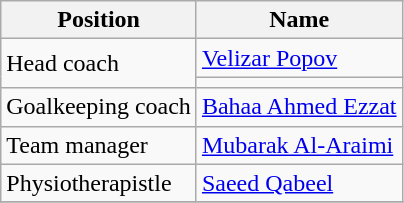<table class="wikitable">
<tr>
<th>Position</th>
<th>Name</th>
</tr>
<tr>
<td rowspan="2">Head coach</td>
<td> <a href='#'>Velizar Popov</a></td>
</tr>
<tr>
<td></td>
</tr>
<tr>
<td>Goalkeeping coach</td>
<td> <a href='#'>Bahaa Ahmed Ezzat</a></td>
</tr>
<tr>
<td>Team manager</td>
<td> <a href='#'>Mubarak Al-Araimi</a></td>
</tr>
<tr>
<td>Physiotherapistle</td>
<td> <a href='#'>Saeed Qabeel</a></td>
</tr>
<tr>
</tr>
</table>
